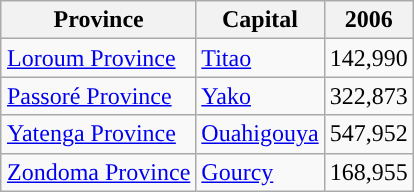<table class="wikitable" | style="clear:right; float:right;">
<tr>
<th>Province</th>
<th>Capital</th>
<th>2006</th>
</tr>
<tr>
<td><a href='#'>Loroum Province</a></td>
<td><a href='#'>Titao</a></td>
<td>142,990</td>
</tr>
<tr>
<td><a href='#'>Passoré Province</a></td>
<td><a href='#'>Yako</a></td>
<td>322,873</td>
</tr>
<tr>
<td><a href='#'>Yatenga Province</a></td>
<td><a href='#'>Ouahigouya</a></td>
<td>547,952</td>
</tr>
<tr>
<td><a href='#'>Zondoma Province</a></td>
<td><a href='#'>Gourcy</a></td>
<td>168,955</td>
</tr>
</table>
